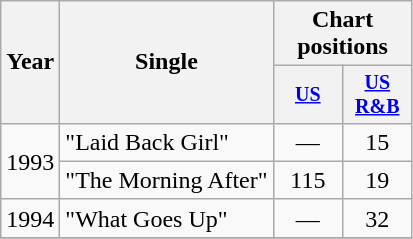<table class="wikitable" style="text-align:center;">
<tr>
<th rowspan="2">Year</th>
<th rowspan="2">Single</th>
<th colspan="2">Chart positions</th>
</tr>
<tr style="font-size:smaller;">
<th width="40"><a href='#'>US</a></th>
<th width="40"><a href='#'>US<br>R&B</a></th>
</tr>
<tr>
<td rowspan="2">1993</td>
<td align="left">"Laid Back Girl"</td>
<td>—</td>
<td>15</td>
</tr>
<tr>
<td align="left">"The Morning After"</td>
<td>115</td>
<td>19</td>
</tr>
<tr>
<td rowspan="1">1994</td>
<td align="left">"What Goes Up"</td>
<td>—</td>
<td>32</td>
</tr>
<tr>
</tr>
</table>
